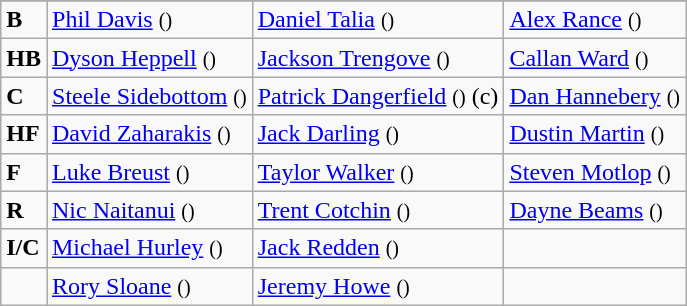<table class="wikitable">
<tr>
</tr>
<tr>
<td><strong>B</strong></td>
<td><a href='#'>Phil Davis</a> <small>()</small></td>
<td><a href='#'>Daniel Talia</a> <small>()</small></td>
<td><a href='#'>Alex Rance</a> <small>()</small></td>
</tr>
<tr>
<td><strong>HB</strong></td>
<td><a href='#'>Dyson Heppell</a> <small>()</small></td>
<td><a href='#'>Jackson Trengove</a> <small>()</small></td>
<td><a href='#'>Callan Ward</a> <small>()</small></td>
</tr>
<tr>
<td><strong>C</strong></td>
<td><a href='#'>Steele Sidebottom</a> <small>()</small></td>
<td><a href='#'>Patrick Dangerfield</a> <small>()</small> (c)</td>
<td><a href='#'>Dan Hannebery</a> <small>()</small></td>
</tr>
<tr>
<td><strong>HF</strong></td>
<td><a href='#'>David Zaharakis</a> <small>()</small></td>
<td><a href='#'>Jack Darling</a> <small>()</small></td>
<td><a href='#'>Dustin Martin</a> <small>()</small></td>
</tr>
<tr>
<td><strong>F</strong></td>
<td><a href='#'>Luke Breust</a> <small>()</small></td>
<td><a href='#'>Taylor Walker</a> <small>()</small></td>
<td><a href='#'>Steven Motlop</a> <small>()</small></td>
</tr>
<tr>
<td><strong>R</strong></td>
<td><a href='#'>Nic Naitanui</a> <small>()</small></td>
<td><a href='#'>Trent Cotchin</a> <small>()</small></td>
<td><a href='#'>Dayne Beams</a> <small>()</small></td>
</tr>
<tr>
<td><strong>I/C</strong></td>
<td><a href='#'>Michael Hurley</a> <small>()</small></td>
<td><a href='#'>Jack Redden</a> <small>()</small></td>
<td></td>
</tr>
<tr>
<td></td>
<td><a href='#'>Rory Sloane</a> <small>()</small></td>
<td><a href='#'>Jeremy Howe</a> <small>()</small></td>
<td></td>
</tr>
</table>
